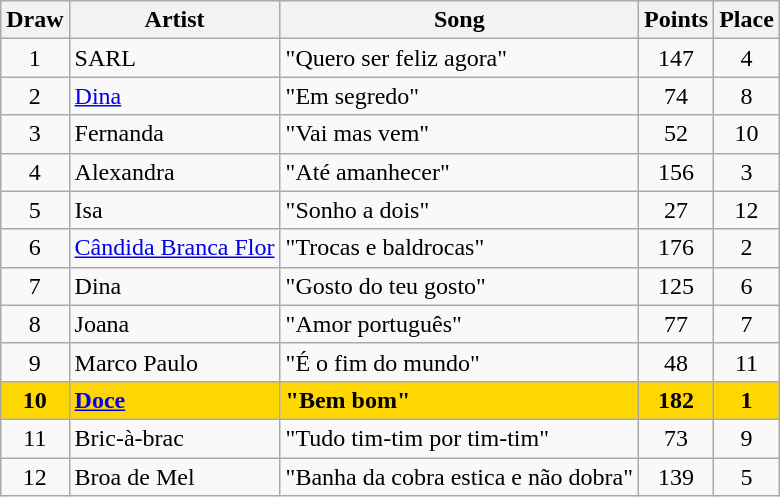<table class="sortable wikitable" style="margin: 1em auto 1em auto; text-align:center">
<tr>
<th>Draw</th>
<th>Artist</th>
<th>Song</th>
<th>Points</th>
<th>Place</th>
</tr>
<tr>
<td>1</td>
<td align="left">SARL</td>
<td align="left">"Quero ser feliz agora"</td>
<td>147</td>
<td>4</td>
</tr>
<tr>
<td>2</td>
<td align="left"><a href='#'>Dina</a></td>
<td align="left">"Em segredo"</td>
<td>74</td>
<td>8</td>
</tr>
<tr>
<td>3</td>
<td align="left">Fernanda</td>
<td align="left">"Vai mas vem"</td>
<td>52</td>
<td>10</td>
</tr>
<tr>
<td>4</td>
<td align="left">Alexandra</td>
<td align="left">"Até amanhecer"</td>
<td>156</td>
<td>3</td>
</tr>
<tr>
<td>5</td>
<td align="left">Isa</td>
<td align="left">"Sonho a dois"</td>
<td>27</td>
<td>12</td>
</tr>
<tr>
<td>6</td>
<td align="left"><a href='#'>Cândida Branca Flor</a></td>
<td align="left">"Trocas e baldrocas"</td>
<td>176</td>
<td>2</td>
</tr>
<tr>
<td>7</td>
<td align="left">Dina</td>
<td align="left">"Gosto do teu gosto"</td>
<td>125</td>
<td>6</td>
</tr>
<tr>
<td>8</td>
<td align="left">Joana</td>
<td align="left">"Amor português"</td>
<td>77</td>
<td>7</td>
</tr>
<tr>
<td>9</td>
<td align="left">Marco Paulo</td>
<td align="left">"É o fim do mundo"</td>
<td>48</td>
<td>11</td>
</tr>
<tr style="font-weight:bold; background:gold;">
<td>10</td>
<td align="left"><a href='#'>Doce</a></td>
<td align="left">"Bem bom"</td>
<td>182</td>
<td>1</td>
</tr>
<tr>
<td>11</td>
<td align="left">Bric-à-brac</td>
<td align="left">"Tudo tim-tim por tim-tim"</td>
<td>73</td>
<td>9</td>
</tr>
<tr>
<td>12</td>
<td align="left">Broa de Mel</td>
<td align="left">"Banha da cobra estica e não dobra"</td>
<td>139</td>
<td>5</td>
</tr>
</table>
